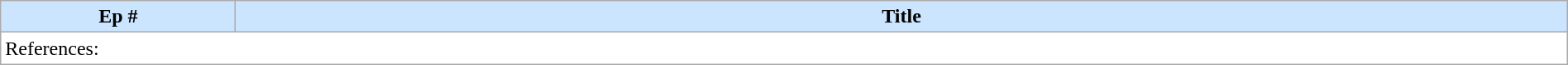<table class="wikitable mw-collapsible plainrowheaders" width="100%" style="background:#FFFFFF">
<tr>
<th style="background:#cce5ff" width="15%">Ep #</th>
<th style="background:#cce5ff">Title<br>


</th>
</tr>
<tr>
<td colspan="2">References:<br></td>
</tr>
</table>
